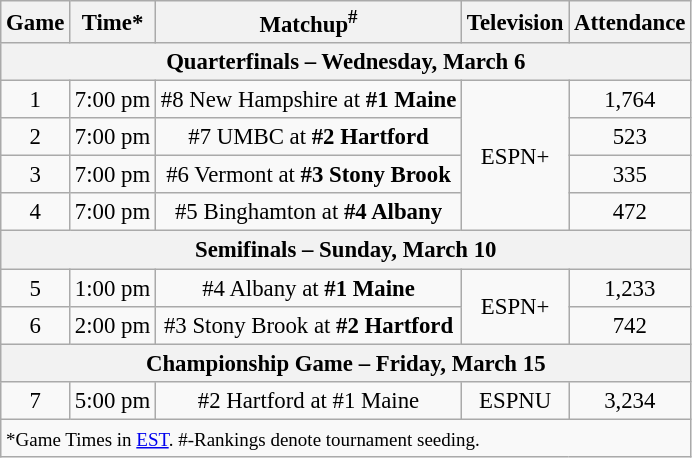<table class="wikitable" style="font-size: 95%; text-align:center;">
<tr align="center">
<th>Game</th>
<th>Time*</th>
<th>Matchup<sup>#</sup></th>
<th>Television</th>
<th>Attendance</th>
</tr>
<tr>
<th colspan=5>Quarterfinals – Wednesday, March 6</th>
</tr>
<tr>
<td>1</td>
<td>7:00 pm</td>
<td>#8 New Hampshire at <strong>#1 Maine</strong></td>
<td rowspan=4>ESPN+</td>
<td>1,764</td>
</tr>
<tr>
<td>2</td>
<td>7:00 pm</td>
<td>#7 UMBC at <strong>#2 Hartford</strong></td>
<td>523</td>
</tr>
<tr>
<td>3</td>
<td>7:00 pm</td>
<td>#6 Vermont at <strong>#3 Stony Brook</strong></td>
<td>335</td>
</tr>
<tr>
<td>4</td>
<td>7:00 pm</td>
<td>#5 Binghamton at <strong>#4 Albany</strong></td>
<td>472</td>
</tr>
<tr>
<th colspan=5>Semifinals – Sunday, March 10</th>
</tr>
<tr>
<td>5</td>
<td>1:00 pm</td>
<td>#4 Albany at <strong>#1 Maine</strong></td>
<td rowspan=2>ESPN+</td>
<td>1,233</td>
</tr>
<tr>
<td>6</td>
<td>2:00 pm</td>
<td>#3 Stony Brook at <strong>#2 Hartford</strong></td>
<td>742</td>
</tr>
<tr>
<th colspan=7>Championship Game – Friday, March 15</th>
</tr>
<tr>
<td>7</td>
<td>5:00 pm</td>
<td>#2 Hartford at #1 Maine</td>
<td>ESPNU</td>
<td>3,234</td>
</tr>
<tr>
<td colspan=6 style="text-align:left;"><small>*Game Times in <a href='#'>EST</a>. #-Rankings denote tournament seeding.</small></td>
</tr>
</table>
